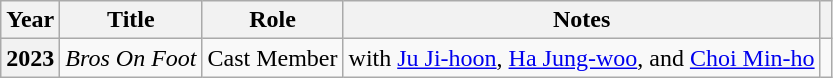<table class="wikitable  plainrowheaders">
<tr>
<th scope="col">Year</th>
<th scope="col">Title</th>
<th scope="col">Role</th>
<th scope="col">Notes</th>
<th scope="col" class="unsortable"></th>
</tr>
<tr>
<th scope="row">2023</th>
<td><em>Bros On Foot</em></td>
<td>Cast Member</td>
<td>with <a href='#'>Ju Ji-hoon</a>, <a href='#'>Ha Jung-woo</a>, and <a href='#'>Choi Min-ho</a></td>
<td></td>
</tr>
</table>
